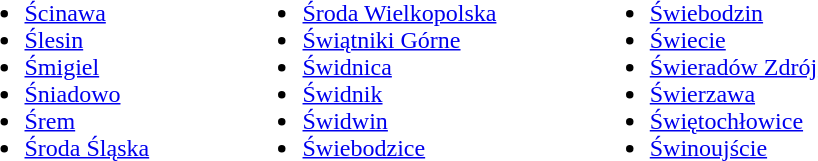<table>
<tr>
<td valign="Top"><br><ul><li><a href='#'>Ścinawa</a></li><li><a href='#'>Ślesin</a></li><li><a href='#'>Śmigiel</a></li><li><a href='#'>Śniadowo</a></li><li><a href='#'>Śrem</a></li><li><a href='#'>Środa Śląska</a></li></ul></td>
<td style="width:10%;"></td>
<td valign="Top"><br><ul><li><a href='#'>Środa Wielkopolska</a></li><li><a href='#'>Świątniki Górne</a></li><li><a href='#'>Świdnica</a></li><li><a href='#'>Świdnik</a></li><li><a href='#'>Świdwin</a></li><li><a href='#'>Świebodzice</a></li></ul></td>
<td style="width:10%;"></td>
<td valign="Top"><br><ul><li><a href='#'>Świebodzin</a></li><li><a href='#'>Świecie</a></li><li><a href='#'>Świeradów Zdrój</a></li><li><a href='#'>Świerzawa</a></li><li><a href='#'>Świętochłowice</a></li><li><a href='#'>Świnoujście</a></li></ul></td>
</tr>
</table>
